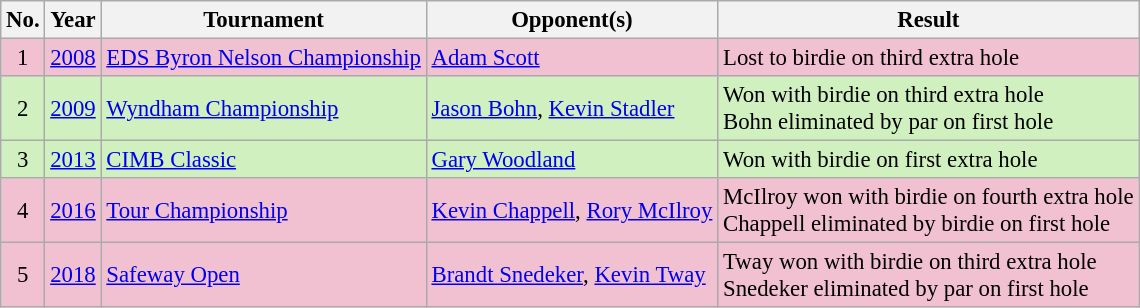<table class="wikitable" style="font-size:95%;">
<tr>
<th>No.</th>
<th>Year</th>
<th>Tournament</th>
<th>Opponent(s)</th>
<th>Result</th>
</tr>
<tr style="background:#F2C1D1;">
<td align=center>1</td>
<td><a href='#'>2008</a></td>
<td><a href='#'>EDS Byron Nelson Championship</a></td>
<td> <a href='#'>Adam Scott</a></td>
<td>Lost to birdie on third extra hole</td>
</tr>
<tr style="background:#d0f0c0;">
<td align=center>2</td>
<td><a href='#'>2009</a></td>
<td><a href='#'>Wyndham Championship</a></td>
<td> <a href='#'>Jason Bohn</a>,  <a href='#'>Kevin Stadler</a></td>
<td>Won with birdie on third extra hole<br>Bohn eliminated by par on first hole</td>
</tr>
<tr style="background:#d0f0c0;">
<td align=center>3</td>
<td><a href='#'>2013</a></td>
<td><a href='#'>CIMB Classic</a></td>
<td> <a href='#'>Gary Woodland</a></td>
<td>Won with birdie on first extra hole</td>
</tr>
<tr style="background:#F2C1D1;">
<td align=center>4</td>
<td><a href='#'>2016</a></td>
<td><a href='#'>Tour Championship</a></td>
<td> <a href='#'>Kevin Chappell</a>,  <a href='#'>Rory McIlroy</a></td>
<td>McIlroy won with birdie on fourth extra hole<br>Chappell eliminated by birdie on first hole</td>
</tr>
<tr style="background:#F2C1D1;">
<td align=center>5</td>
<td><a href='#'>2018</a></td>
<td><a href='#'>Safeway Open</a></td>
<td> <a href='#'>Brandt Snedeker</a>,  <a href='#'>Kevin Tway</a></td>
<td>Tway won with birdie on third extra hole<br>Snedeker eliminated by par on first hole</td>
</tr>
</table>
